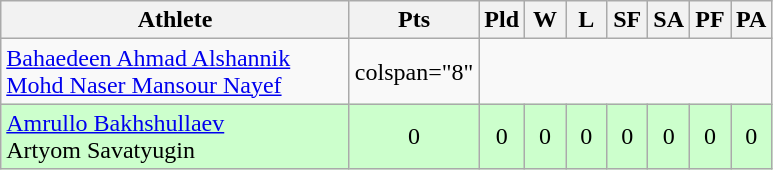<table class=wikitable style="text-align:center">
<tr>
<th width="225">Athlete</th>
<th width="20">Pts</th>
<th width="20">Pld</th>
<th width="20">W</th>
<th width="20">L</th>
<th width="20">SF</th>
<th width="20">SA</th>
<th width="20">PF</th>
<th width="20">PA</th>
</tr>
<tr>
<td style="text-align:left"> <a href='#'>Bahaedeen Ahmad Alshannik</a> <br>  <a href='#'>Mohd Naser Mansour Nayef</a></td>
<td>colspan="8" </td>
</tr>
<tr bgcolor="#ccffcc">
<td style="text-align:left"> <a href='#'>Amrullo Bakhshullaev</a> <br>  Artyom Savatyugin</td>
<td>0</td>
<td>0</td>
<td>0</td>
<td>0</td>
<td>0</td>
<td>0</td>
<td>0</td>
<td>0</td>
</tr>
</table>
